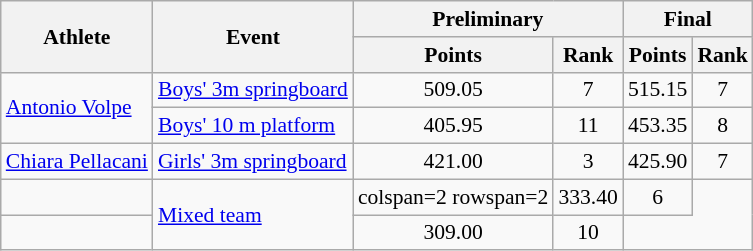<table class="wikitable" style="text-align:center;font-size:90%">
<tr>
<th rowspan=2>Athlete</th>
<th rowspan=2>Event</th>
<th colspan=2>Preliminary</th>
<th colspan=2>Final</th>
</tr>
<tr>
<th>Points</th>
<th>Rank</th>
<th>Points</th>
<th>Rank</th>
</tr>
<tr>
<td align=left rowspan=2><a href='#'>Antonio Volpe</a></td>
<td align=left><a href='#'>Boys' 3m springboard</a></td>
<td>509.05</td>
<td>7</td>
<td>515.15</td>
<td>7</td>
</tr>
<tr>
<td align=left><a href='#'>Boys' 10 m platform</a></td>
<td>405.95</td>
<td>11</td>
<td>453.35</td>
<td>8</td>
</tr>
<tr>
<td align=left><a href='#'>Chiara Pellacani</a></td>
<td align=left><a href='#'>Girls' 3m springboard</a></td>
<td>421.00</td>
<td>3</td>
<td>425.90</td>
<td>7</td>
</tr>
<tr>
<td align=left><br></td>
<td rowspan=2 align=left><a href='#'>Mixed team</a></td>
<td>colspan=2 rowspan=2 </td>
<td>333.40</td>
<td>6</td>
</tr>
<tr>
<td align=left><br></td>
<td>309.00</td>
<td>10</td>
</tr>
</table>
